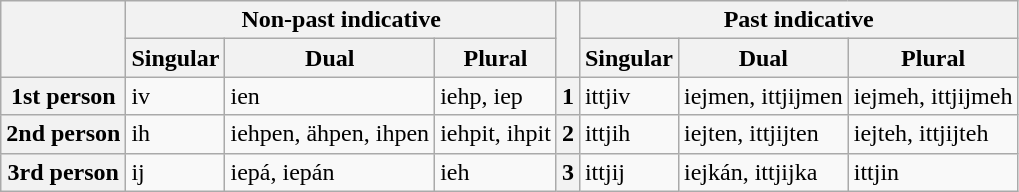<table class="wikitable">
<tr>
<th rowspan="2"></th>
<th colspan="3">Non-past indicative</th>
<th rowspan="2"></th>
<th colspan="3">Past indicative</th>
</tr>
<tr>
<th>Singular</th>
<th>Dual</th>
<th>Plural</th>
<th>Singular</th>
<th>Dual</th>
<th>Plural</th>
</tr>
<tr>
<th>1st person</th>
<td>iv</td>
<td>ien</td>
<td>iehp, iep</td>
<th>1</th>
<td>ittjiv</td>
<td>iejmen, ittjijmen</td>
<td>iejmeh, ittjijmeh</td>
</tr>
<tr>
<th>2nd person</th>
<td>ih</td>
<td>iehpen, ähpen, ihpen</td>
<td>iehpit, ihpit</td>
<th>2</th>
<td>ittjih</td>
<td>iejten, ittjijten</td>
<td>iejteh, ittjijteh</td>
</tr>
<tr>
<th>3rd person</th>
<td>ij</td>
<td>iepá, iepán</td>
<td>ieh</td>
<th>3</th>
<td>ittjij</td>
<td>iejkán, ittjijka</td>
<td>ittjin</td>
</tr>
</table>
